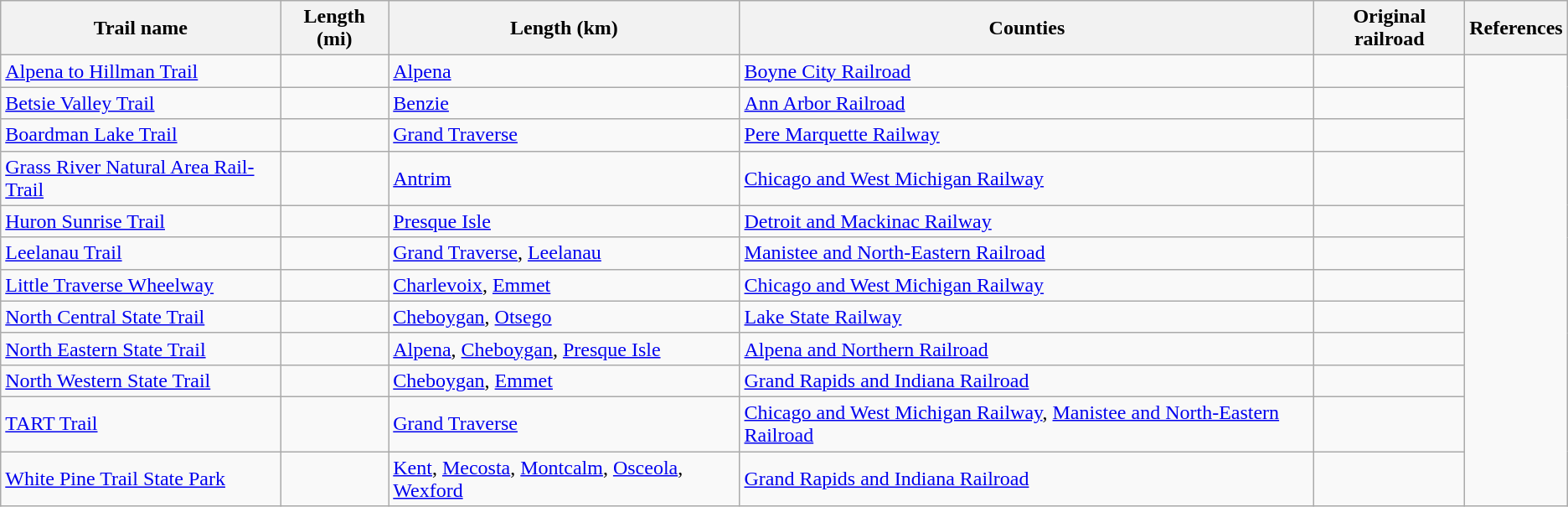<table class="wikitable sortable">
<tr>
<th scope="col">Trail name</th>
<th scope="col">Length (mi)</th>
<th scope="col">Length (km)</th>
<th scope="col" class = "unsortable">Counties</th>
<th scope="col">Original railroad</th>
<th scope="col" class = "unsortable">References</th>
</tr>
<tr>
<td><a href='#'>Alpena to Hillman Trail</a></td>
<td></td>
<td><a href='#'>Alpena</a></td>
<td><a href='#'>Boyne City Railroad</a></td>
<td></td>
</tr>
<tr>
<td><a href='#'>Betsie Valley Trail</a></td>
<td></td>
<td><a href='#'>Benzie</a></td>
<td><a href='#'>Ann Arbor Railroad</a></td>
<td></td>
</tr>
<tr>
<td><a href='#'>Boardman Lake Trail</a></td>
<td></td>
<td><a href='#'>Grand Traverse</a></td>
<td><a href='#'>Pere Marquette Railway</a></td>
<td></td>
</tr>
<tr>
<td><a href='#'>Grass River Natural Area Rail-Trail</a></td>
<td></td>
<td><a href='#'>Antrim</a></td>
<td><a href='#'>Chicago and West Michigan Railway</a></td>
<td></td>
</tr>
<tr>
<td><a href='#'>Huron Sunrise Trail</a></td>
<td></td>
<td><a href='#'>Presque Isle</a></td>
<td><a href='#'>Detroit and Mackinac Railway</a></td>
<td></td>
</tr>
<tr>
<td><a href='#'>Leelanau Trail</a></td>
<td></td>
<td><a href='#'>Grand Traverse</a>, <a href='#'>Leelanau</a></td>
<td><a href='#'>Manistee and North-Eastern Railroad</a></td>
<td></td>
</tr>
<tr>
<td><a href='#'>Little Traverse Wheelway</a></td>
<td></td>
<td><a href='#'>Charlevoix</a>, <a href='#'>Emmet</a></td>
<td><a href='#'>Chicago and West Michigan Railway</a></td>
<td></td>
</tr>
<tr>
<td><a href='#'>North Central State Trail</a></td>
<td></td>
<td><a href='#'>Cheboygan</a>, <a href='#'>Otsego</a></td>
<td><a href='#'>Lake State Railway</a></td>
<td></td>
</tr>
<tr>
<td><a href='#'>North Eastern State Trail</a></td>
<td></td>
<td><a href='#'>Alpena</a>, <a href='#'>Cheboygan</a>, <a href='#'>Presque Isle</a></td>
<td><a href='#'>Alpena and Northern Railroad</a></td>
<td></td>
</tr>
<tr>
<td><a href='#'>North Western State Trail</a></td>
<td></td>
<td><a href='#'>Cheboygan</a>, <a href='#'>Emmet</a></td>
<td><a href='#'>Grand Rapids and Indiana Railroad</a></td>
<td></td>
</tr>
<tr>
<td><a href='#'>TART Trail</a></td>
<td></td>
<td><a href='#'>Grand Traverse</a></td>
<td><a href='#'>Chicago and West Michigan Railway</a>, <a href='#'>Manistee and North-Eastern Railroad</a></td>
<td></td>
</tr>
<tr>
<td><a href='#'>White Pine Trail State Park</a></td>
<td></td>
<td><a href='#'>Kent</a>, <a href='#'>Mecosta</a>, <a href='#'>Montcalm</a>, <a href='#'>Osceola</a>, <a href='#'>Wexford</a></td>
<td><a href='#'>Grand Rapids and Indiana Railroad</a></td>
<td></td>
</tr>
</table>
